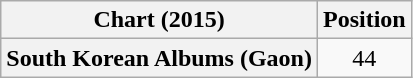<table class="wikitable plainrowheaders" style="text-align:center">
<tr>
<th scope="col">Chart (2015)</th>
<th scope="col">Position</th>
</tr>
<tr>
<th scope="row">South Korean Albums (Gaon)</th>
<td>44</td>
</tr>
</table>
